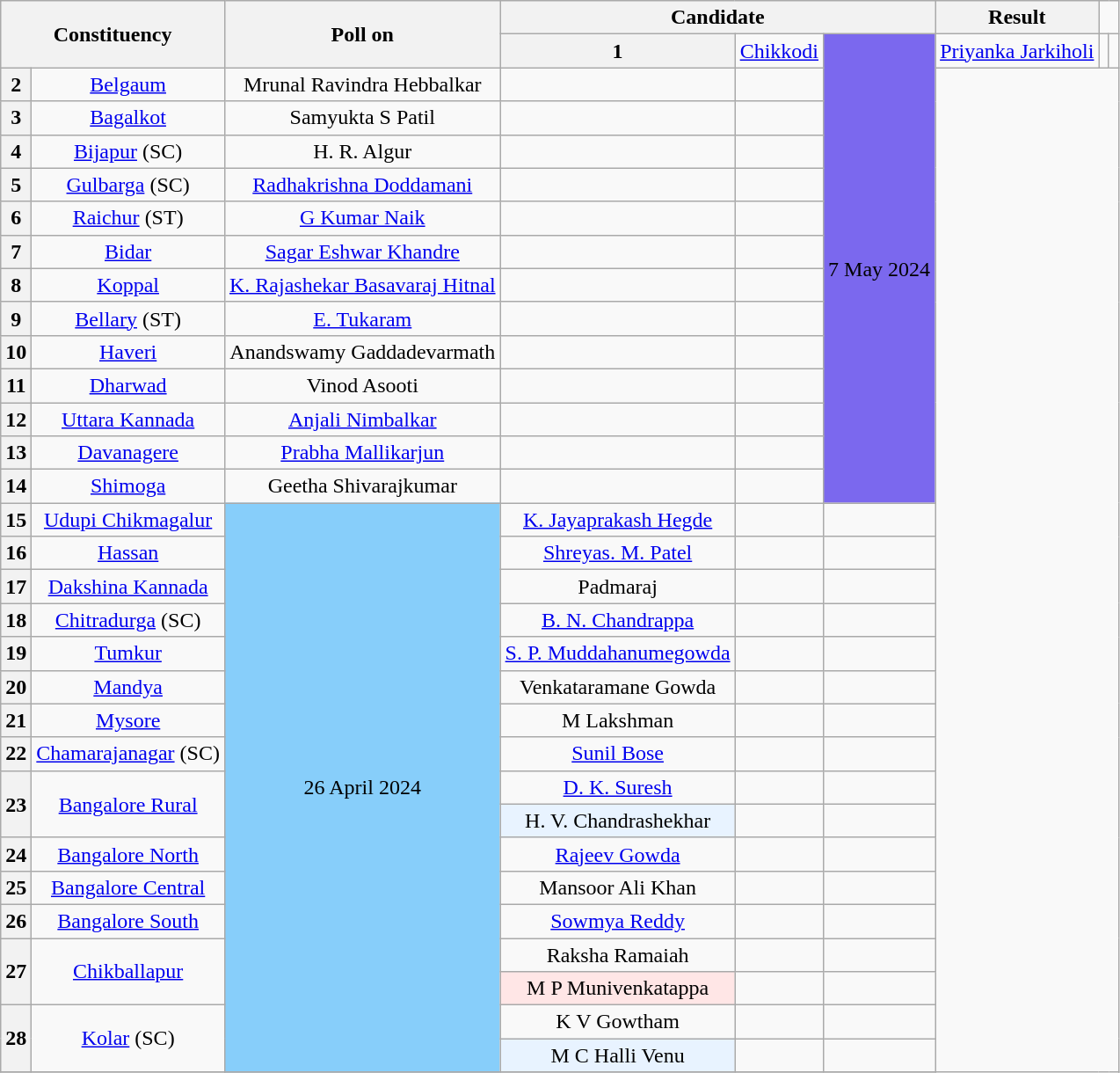<table class="wikitable sortable" style="text-align:center;">
<tr>
<th colspan="2" rowspan="2">Constituency</th>
<th rowspan="2">Poll on</th>
<th colspan="3">Candidate</th>
<th>Result</th>
</tr>
<tr>
<th>1</th>
<td><a href='#'>Chikkodi</a></td>
<td Rowspan=14 bgcolor=#7B68EE>7 May 2024</td>
<td><a href='#'>Priyanka Jarkiholi</a></td>
<td></td>
<td></td>
</tr>
<tr>
<th>2</th>
<td><a href='#'>Belgaum</a></td>
<td>Mrunal Ravindra Hebbalkar</td>
<td></td>
<td></td>
</tr>
<tr>
<th>3</th>
<td><a href='#'>Bagalkot</a></td>
<td>Samyukta S Patil</td>
<td></td>
<td></td>
</tr>
<tr>
<th>4</th>
<td><a href='#'>Bijapur</a> (SC)</td>
<td>H. R. Algur</td>
<td></td>
<td></td>
</tr>
<tr>
<th>5</th>
<td><a href='#'>Gulbarga</a> (SC)</td>
<td><a href='#'>Radhakrishna Doddamani</a></td>
<td></td>
<td></td>
</tr>
<tr>
<th>6</th>
<td><a href='#'>Raichur</a> (ST)</td>
<td><a href='#'>G Kumar Naik</a></td>
<td></td>
<td></td>
</tr>
<tr>
<th>7</th>
<td><a href='#'>Bidar</a></td>
<td><a href='#'>Sagar Eshwar Khandre</a></td>
<td></td>
<td></td>
</tr>
<tr>
<th>8</th>
<td><a href='#'>Koppal</a></td>
<td><a href='#'>K. Rajashekar Basavaraj Hitnal</a></td>
<td></td>
<td></td>
</tr>
<tr>
<th>9</th>
<td><a href='#'>Bellary</a> (ST)</td>
<td><a href='#'>E. Tukaram</a></td>
<td></td>
<td></td>
</tr>
<tr>
<th>10</th>
<td><a href='#'>Haveri</a></td>
<td>Anandswamy Gaddadevarmath</td>
<td></td>
<td></td>
</tr>
<tr>
<th>11</th>
<td><a href='#'>Dharwad</a></td>
<td>Vinod Asooti</td>
<td></td>
<td></td>
</tr>
<tr>
<th>12</th>
<td><a href='#'>Uttara Kannada</a></td>
<td><a href='#'>Anjali Nimbalkar</a></td>
<td></td>
<td></td>
</tr>
<tr>
<th>13</th>
<td><a href='#'>Davanagere</a></td>
<td><a href='#'>Prabha Mallikarjun</a></td>
<td></td>
<td></td>
</tr>
<tr>
<th>14</th>
<td><a href='#'>Shimoga</a></td>
<td>Geetha Shivarajkumar</td>
<td></td>
<td></td>
</tr>
<tr>
<th>15</th>
<td><a href='#'>Udupi Chikmagalur</a></td>
<td rowspan="17" bgcolor="#87CEFA">26 April 2024</td>
<td><a href='#'>K. Jayaprakash Hegde</a></td>
<td></td>
<td></td>
</tr>
<tr>
<th>16</th>
<td><a href='#'>Hassan</a></td>
<td><a href='#'>Shreyas. M. Patel</a></td>
<td></td>
<td></td>
</tr>
<tr>
<th>17</th>
<td><a href='#'>Dakshina Kannada</a></td>
<td>Padmaraj</td>
<td></td>
<td></td>
</tr>
<tr>
<th>18</th>
<td><a href='#'>Chitradurga</a> (SC)</td>
<td><a href='#'>B. N. Chandrappa</a></td>
<td></td>
<td></td>
</tr>
<tr>
<th>19</th>
<td><a href='#'>Tumkur</a></td>
<td><a href='#'>S. P. Muddahanumegowda</a></td>
<td></td>
<td></td>
</tr>
<tr>
<th>20</th>
<td><a href='#'>Mandya</a></td>
<td>Venkataramane Gowda</td>
<td></td>
<td></td>
</tr>
<tr>
<th>21</th>
<td><a href='#'>Mysore</a></td>
<td>M Lakshman</td>
<td></td>
<td></td>
</tr>
<tr>
<th>22</th>
<td><a href='#'>Chamarajanagar</a> (SC)</td>
<td><a href='#'>Sunil Bose</a></td>
<td></td>
<td></td>
</tr>
<tr>
<th rowspan="2">23</th>
<td rowspan="2"><a href='#'>Bangalore Rural</a></td>
<td><a href='#'>D. K. Suresh</a></td>
<td></td>
<td></td>
</tr>
<tr>
<td style="background:#e8f3ff">H. V. Chandrashekhar</td>
<td></td>
<td></td>
</tr>
<tr>
<th>24</th>
<td><a href='#'>Bangalore North</a></td>
<td><a href='#'>Rajeev Gowda</a></td>
<td></td>
<td></td>
</tr>
<tr>
<th>25</th>
<td><a href='#'>Bangalore Central</a></td>
<td>Mansoor Ali Khan</td>
<td></td>
<td></td>
</tr>
<tr>
<th>26</th>
<td><a href='#'>Bangalore South</a></td>
<td><a href='#'>Sowmya Reddy</a></td>
<td></td>
<td></td>
</tr>
<tr>
<th rowspan="2">27</th>
<td rowspan="2"><a href='#'>Chikballapur</a></td>
<td>Raksha Ramaiah</td>
<td></td>
<td></td>
</tr>
<tr>
<td style="background:#FFE6E6">M P Munivenkatappa</td>
<td></td>
<td></td>
</tr>
<tr>
<th rowspan="2">28</th>
<td rowspan="2"><a href='#'>Kolar</a> (SC)</td>
<td>K V Gowtham</td>
<td></td>
<td></td>
</tr>
<tr>
<td style="background:#e8f3ff">M C Halli Venu</td>
<td></td>
<td></td>
</tr>
<tr>
</tr>
</table>
